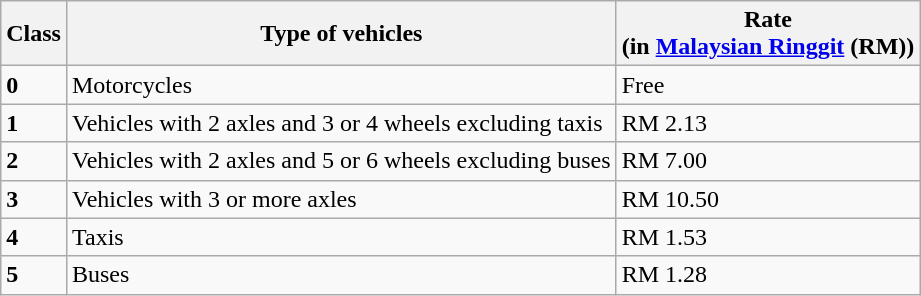<table class=wikitable>
<tr>
<th>Class</th>
<th>Type of vehicles</th>
<th>Rate<br>(in <a href='#'>Malaysian Ringgit</a> (RM))</th>
</tr>
<tr>
<td><strong>0</strong></td>
<td>Motorcycles</td>
<td>Free</td>
</tr>
<tr>
<td><strong>1</strong></td>
<td>Vehicles with 2 axles and 3 or 4 wheels excluding taxis</td>
<td>RM 2.13</td>
</tr>
<tr>
<td><strong>2</strong></td>
<td>Vehicles with 2 axles and 5 or 6 wheels excluding buses</td>
<td>RM 7.00</td>
</tr>
<tr>
<td><strong>3</strong></td>
<td>Vehicles with 3 or more axles</td>
<td>RM 10.50</td>
</tr>
<tr>
<td><strong>4</strong></td>
<td>Taxis</td>
<td>RM 1.53</td>
</tr>
<tr>
<td><strong>5</strong></td>
<td>Buses</td>
<td>RM 1.28</td>
</tr>
</table>
